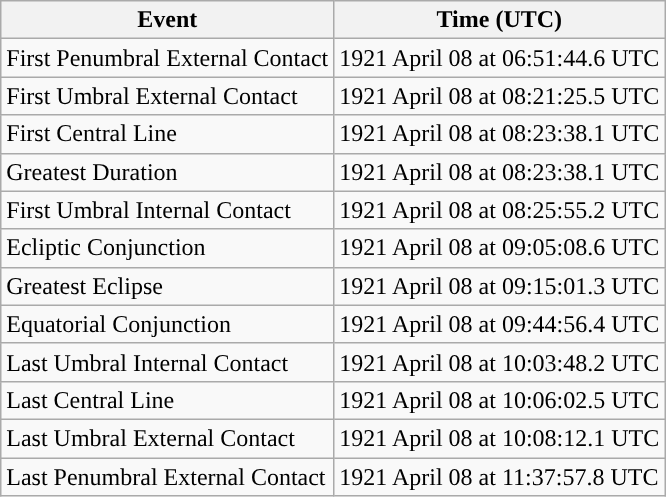<table class="wikitable">
<tr>
<th>Event</th>
<th>Time (UTC)</th>
</tr>
<tr>
<td>First Penumbral External Contact</td>
<td>1921 April 08 at 06:51:44.6 UTC</td>
</tr>
<tr>
<td>First Umbral External Contact</td>
<td>1921 April 08 at 08:21:25.5 UTC</td>
</tr>
<tr>
<td>First Central Line</td>
<td>1921 April 08 at 08:23:38.1 UTC</td>
</tr>
<tr>
<td>Greatest Duration</td>
<td>1921 April 08 at 08:23:38.1 UTC</td>
</tr>
<tr>
<td>First Umbral Internal Contact</td>
<td>1921 April 08 at 08:25:55.2 UTC</td>
</tr>
<tr>
<td>Ecliptic Conjunction</td>
<td>1921 April 08 at 09:05:08.6 UTC</td>
</tr>
<tr>
<td>Greatest Eclipse</td>
<td>1921 April 08 at 09:15:01.3 UTC</td>
</tr>
<tr>
<td>Equatorial Conjunction</td>
<td>1921 April 08 at 09:44:56.4 UTC</td>
</tr>
<tr>
<td>Last Umbral Internal Contact</td>
<td>1921 April 08 at 10:03:48.2 UTC</td>
</tr>
<tr>
<td>Last Central Line</td>
<td>1921 April 08 at 10:06:02.5 UTC</td>
</tr>
<tr>
<td>Last Umbral External Contact</td>
<td>1921 April 08 at 10:08:12.1 UTC</td>
</tr>
<tr>
<td>Last Penumbral External Contact</td>
<td>1921 April 08 at 11:37:57.8 UTC</td>
</tr>
</table>
